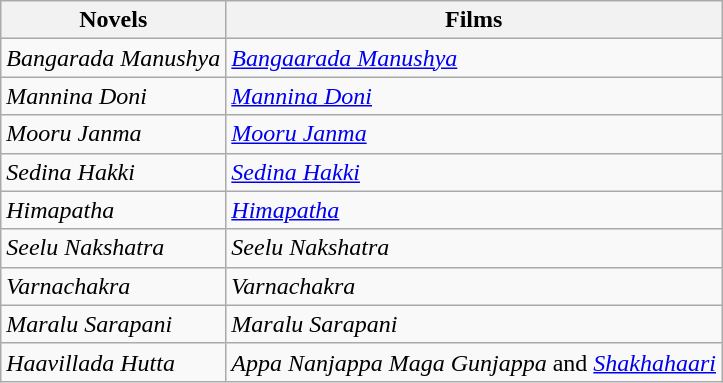<table class="wikitable">
<tr>
<th>Novels</th>
<th>Films</th>
</tr>
<tr>
<td><em>Bangarada Manushya</em></td>
<td><em><a href='#'>Bangaarada Manushya</a></em></td>
</tr>
<tr>
<td><em>Mannina Doni</em></td>
<td><em><a href='#'>Mannina Doni</a></em></td>
</tr>
<tr>
<td><em>Mooru Janma</em></td>
<td><em><a href='#'>Mooru Janma</a></em></td>
</tr>
<tr>
<td><em>Sedina Hakki</em></td>
<td><em><a href='#'>Sedina Hakki</a></em></td>
</tr>
<tr>
<td><em>Himapatha</em></td>
<td><em><a href='#'>Himapatha</a></em></td>
</tr>
<tr>
<td><em>Seelu Nakshatra</em></td>
<td><em>Seelu Nakshatra</em></td>
</tr>
<tr>
<td><em>Varnachakra</em></td>
<td><em>Varnachakra</em></td>
</tr>
<tr>
<td><em>Maralu Sarapani</em></td>
<td><em>Maralu Sarapani</em></td>
</tr>
<tr>
<td><em>Haavillada Hutta</em></td>
<td><em>Appa Nanjappa Maga Gunjappa</em> and <em><a href='#'>Shakhahaari</a></em></td>
</tr>
</table>
